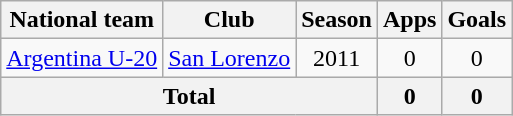<table class="wikitable" style="text-align: center;">
<tr>
<th>National team</th>
<th>Club</th>
<th>Season</th>
<th>Apps</th>
<th>Goals</th>
</tr>
<tr>
<td rowspan="1" valign="center"><a href='#'>Argentina U-20</a></td>
<td rowspan="1" valign="center"><a href='#'>San Lorenzo</a></td>
<td>2011</td>
<td>0</td>
<td>0</td>
</tr>
<tr>
<th colspan="3">Total</th>
<th>0</th>
<th>0</th>
</tr>
</table>
